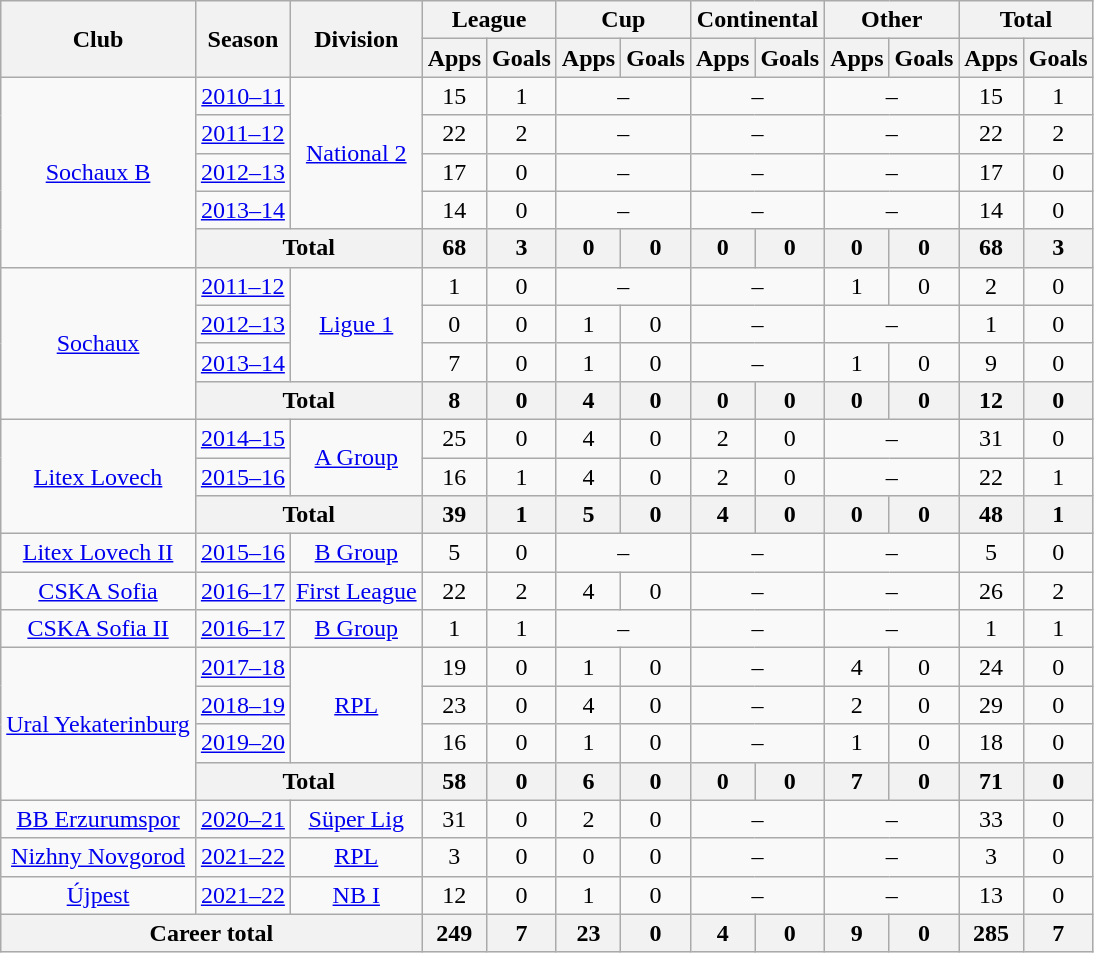<table class="wikitable" style="text-align: center">
<tr>
<th rowspan="2">Club</th>
<th rowspan="2">Season</th>
<th rowspan="2">Division</th>
<th colspan="2">League</th>
<th colspan="2">Cup</th>
<th colspan="2">Continental</th>
<th colspan="2">Other</th>
<th colspan="2">Total</th>
</tr>
<tr>
<th>Apps</th>
<th>Goals</th>
<th>Apps</th>
<th>Goals</th>
<th>Apps</th>
<th>Goals</th>
<th>Apps</th>
<th>Goals</th>
<th>Apps</th>
<th>Goals</th>
</tr>
<tr>
<td rowspan="5"><a href='#'>Sochaux B</a></td>
<td><a href='#'>2010–11</a></td>
<td rowspan="4"><a href='#'>National 2</a></td>
<td>15</td>
<td>1</td>
<td colspan="2">–</td>
<td colspan="2">–</td>
<td colspan="2">–</td>
<td>15</td>
<td>1</td>
</tr>
<tr>
<td><a href='#'>2011–12</a></td>
<td>22</td>
<td>2</td>
<td colspan="2">–</td>
<td colspan="2">–</td>
<td colspan="2">–</td>
<td>22</td>
<td>2</td>
</tr>
<tr>
<td><a href='#'>2012–13</a></td>
<td>17</td>
<td>0</td>
<td colspan="2">–</td>
<td colspan="2">–</td>
<td colspan="2">–</td>
<td>17</td>
<td>0</td>
</tr>
<tr>
<td><a href='#'>2013–14</a></td>
<td>14</td>
<td>0</td>
<td colspan="2">–</td>
<td colspan="2">–</td>
<td colspan="2">–</td>
<td>14</td>
<td>0</td>
</tr>
<tr>
<th colspan="2">Total</th>
<th>68</th>
<th>3</th>
<th>0</th>
<th>0</th>
<th>0</th>
<th>0</th>
<th>0</th>
<th>0</th>
<th>68</th>
<th>3</th>
</tr>
<tr>
<td rowspan="4"><a href='#'>Sochaux</a></td>
<td><a href='#'>2011–12</a></td>
<td rowspan="3"><a href='#'>Ligue 1</a></td>
<td>1</td>
<td>0</td>
<td colspan="2">–</td>
<td colspan="2">–</td>
<td>1</td>
<td>0</td>
<td>2</td>
<td>0</td>
</tr>
<tr>
<td><a href='#'>2012–13</a></td>
<td>0</td>
<td>0</td>
<td>1</td>
<td>0</td>
<td colspan="2">–</td>
<td colspan="2">–</td>
<td>1</td>
<td>0</td>
</tr>
<tr>
<td><a href='#'>2013–14</a></td>
<td>7</td>
<td>0</td>
<td>1</td>
<td>0</td>
<td colspan="2">–</td>
<td>1</td>
<td>0</td>
<td>9</td>
<td>0</td>
</tr>
<tr>
<th colspan="2">Total</th>
<th>8</th>
<th>0</th>
<th>4</th>
<th>0</th>
<th>0</th>
<th>0</th>
<th>0</th>
<th>0</th>
<th>12</th>
<th>0</th>
</tr>
<tr>
<td rowspan="3"><a href='#'>Litex Lovech</a></td>
<td><a href='#'>2014–15</a></td>
<td rowspan="2"><a href='#'>A Group</a></td>
<td>25</td>
<td>0</td>
<td>4</td>
<td>0</td>
<td>2</td>
<td>0</td>
<td colspan="2">–</td>
<td>31</td>
<td>0</td>
</tr>
<tr>
<td><a href='#'>2015–16</a></td>
<td>16</td>
<td>1</td>
<td>4</td>
<td>0</td>
<td>2</td>
<td>0</td>
<td colspan="2">–</td>
<td>22</td>
<td>1</td>
</tr>
<tr>
<th colspan="2">Total</th>
<th>39</th>
<th>1</th>
<th>5</th>
<th>0</th>
<th>4</th>
<th>0</th>
<th>0</th>
<th>0</th>
<th>48</th>
<th>1</th>
</tr>
<tr>
<td><a href='#'>Litex Lovech II</a></td>
<td><a href='#'>2015–16</a></td>
<td><a href='#'>B Group</a></td>
<td>5</td>
<td>0</td>
<td colspan="2">–</td>
<td colspan="2">–</td>
<td colspan="2">–</td>
<td>5</td>
<td>0</td>
</tr>
<tr>
<td><a href='#'>CSKA Sofia</a></td>
<td><a href='#'>2016–17</a></td>
<td><a href='#'>First League</a></td>
<td>22</td>
<td>2</td>
<td>4</td>
<td>0</td>
<td colspan="2">–</td>
<td colspan="2">–</td>
<td>26</td>
<td>2</td>
</tr>
<tr>
<td><a href='#'>CSKA Sofia II</a></td>
<td><a href='#'>2016–17</a></td>
<td><a href='#'>B Group</a></td>
<td>1</td>
<td>1</td>
<td colspan="2">–</td>
<td colspan="2">–</td>
<td colspan="2">–</td>
<td>1</td>
<td>1</td>
</tr>
<tr>
<td rowspan="4"><a href='#'>Ural Yekaterinburg</a></td>
<td><a href='#'>2017–18</a></td>
<td rowspan="3"><a href='#'>RPL</a></td>
<td>19</td>
<td>0</td>
<td>1</td>
<td>0</td>
<td colspan="2">–</td>
<td>4</td>
<td>0</td>
<td>24</td>
<td>0</td>
</tr>
<tr>
<td><a href='#'>2018–19</a></td>
<td>23</td>
<td>0</td>
<td>4</td>
<td>0</td>
<td colspan="2">–</td>
<td>2</td>
<td>0</td>
<td>29</td>
<td>0</td>
</tr>
<tr>
<td><a href='#'>2019–20</a></td>
<td>16</td>
<td>0</td>
<td>1</td>
<td>0</td>
<td colspan="2">–</td>
<td>1</td>
<td>0</td>
<td>18</td>
<td>0</td>
</tr>
<tr>
<th colspan="2">Total</th>
<th>58</th>
<th>0</th>
<th>6</th>
<th>0</th>
<th>0</th>
<th>0</th>
<th>7</th>
<th>0</th>
<th>71</th>
<th>0</th>
</tr>
<tr>
<td><a href='#'>BB Erzurumspor</a></td>
<td><a href='#'>2020–21</a></td>
<td><a href='#'>Süper Lig</a></td>
<td>31</td>
<td>0</td>
<td>2</td>
<td>0</td>
<td colspan="2">–</td>
<td colspan="2">–</td>
<td>33</td>
<td>0</td>
</tr>
<tr>
<td><a href='#'>Nizhny Novgorod</a></td>
<td><a href='#'>2021–22</a></td>
<td><a href='#'>RPL</a></td>
<td>3</td>
<td>0</td>
<td>0</td>
<td>0</td>
<td colspan="2">–</td>
<td colspan="2">–</td>
<td>3</td>
<td>0</td>
</tr>
<tr>
<td><a href='#'>Újpest</a></td>
<td><a href='#'>2021–22</a></td>
<td><a href='#'>NB I</a></td>
<td>12</td>
<td>0</td>
<td>1</td>
<td>0</td>
<td colspan="2">–</td>
<td colspan="2">–</td>
<td>13</td>
<td>0</td>
</tr>
<tr>
<th colspan="3">Career total</th>
<th>249</th>
<th>7</th>
<th>23</th>
<th>0</th>
<th>4</th>
<th>0</th>
<th>9</th>
<th>0</th>
<th>285</th>
<th>7</th>
</tr>
</table>
